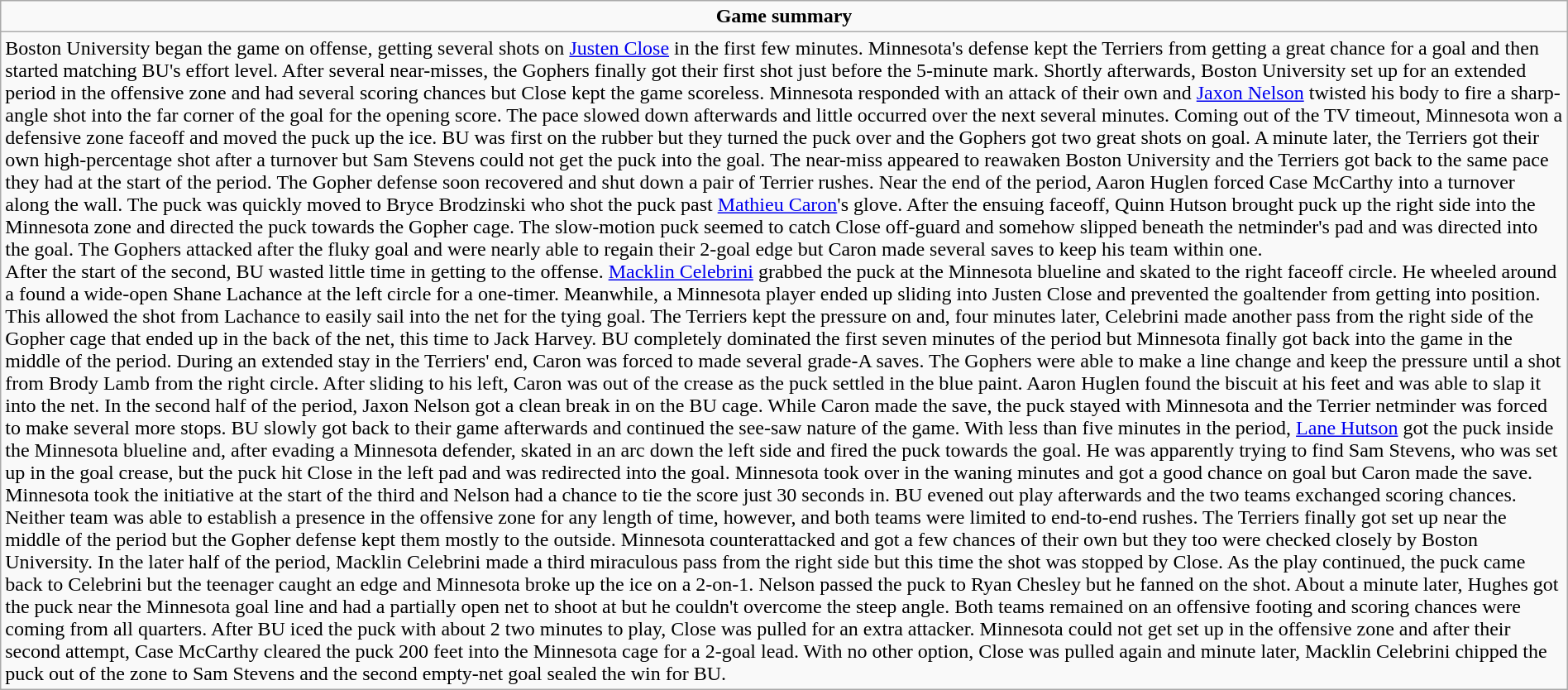<table role="presentation" class="wikitable mw-collapsible autocollapse" width=100%>
<tr>
<td align=center><strong>Game summary</strong></td>
</tr>
<tr>
<td>Boston University began the game on offense, getting several shots on <a href='#'>Justen Close</a> in the first few minutes. Minnesota's defense kept the Terriers from getting a great chance for a goal and then started matching BU's effort level. After several near-misses, the Gophers finally got their first shot just before the 5-minute mark. Shortly afterwards, Boston University set up for an extended period in the offensive zone and had several scoring chances but Close kept the game scoreless. Minnesota responded with an attack of their own and <a href='#'>Jaxon Nelson</a> twisted his body to fire a sharp-angle shot into the far corner of the goal for the opening score. The pace slowed down afterwards and little occurred over the next several minutes. Coming out of the TV timeout, Minnesota won a defensive zone faceoff and moved the puck up the ice. BU was first on the rubber but they turned the puck over and the Gophers got two great shots on goal. A minute later, the Terriers got their own high-percentage shot after a turnover but Sam Stevens could not get the puck into the goal. The near-miss appeared to reawaken Boston University and the Terriers got back to the same pace they had at the start of the period. The Gopher defense soon recovered and shut down a pair of Terrier rushes. Near the end of the period, Aaron Huglen forced Case McCarthy into a turnover along the wall. The puck was quickly moved to Bryce Brodzinski who shot the puck past <a href='#'>Mathieu Caron</a>'s glove. After the ensuing faceoff, Quinn Hutson brought puck up the right side into the Minnesota zone and directed the puck towards the Gopher cage. The slow-motion puck seemed to catch Close off-guard and somehow slipped beneath the netminder's pad and was directed into the goal. The Gophers attacked after the fluky goal and were nearly able to regain their 2-goal edge but Caron made several saves to keep his team within one.<br>After the start of the second, BU wasted little time in getting to the offense. <a href='#'>Macklin Celebrini</a> grabbed the puck at the Minnesota blueline and skated to the right faceoff circle. He wheeled around a found a wide-open Shane Lachance at the left circle for a one-timer. Meanwhile, a Minnesota player ended up sliding into Justen Close and prevented the goaltender from getting into position. This allowed the shot from Lachance  to easily sail into the net for the tying goal. The Terriers kept the pressure on and, four minutes later, Celebrini made another pass from the right side of the Gopher cage that ended up in the back of the net, this time to Jack Harvey. BU completely dominated the first seven minutes of the period but Minnesota finally got back into the game in the middle of the period. During an extended stay in the Terriers' end, Caron was forced to made several grade-A saves. The Gophers were able to make a line change and keep the pressure until a shot from Brody Lamb from the right circle. After sliding to his left, Caron was out of the crease as the puck settled in the blue paint. Aaron Huglen found the biscuit at his feet and was able to slap it into the net. In the second half of the period, Jaxon Nelson got a clean break in on the BU cage. While Caron made the save, the puck stayed with Minnesota and the Terrier netminder was forced to make several more stops. BU slowly got back to their game afterwards and continued the see-saw nature of the game. With less than five minutes in the period, <a href='#'>Lane Hutson</a> got the puck inside the Minnesota blueline and, after evading a Minnesota defender, skated in an arc down the left side and fired the puck towards the goal. He was apparently trying to find Sam Stevens, who was set up in the goal crease, but the puck hit Close in the left pad and was redirected into the goal. Minnesota took over in the waning minutes and got a good chance on goal but Caron made the save.<br>Minnesota took the initiative at the start of the third and Nelson had a chance to tie the score just 30 seconds in. BU evened out play afterwards and the two teams exchanged scoring chances. Neither team was able to establish a presence in the offensive zone for any length of time, however, and both teams were limited to end-to-end rushes. The Terriers finally got set up near the middle of the period but the Gopher defense kept them mostly to the outside. Minnesota counterattacked and got a few chances of their own but they too were checked closely by Boston University. In the later half of the period, Macklin Celebrini made a third miraculous pass from the right side but this time the shot was stopped by Close. As the play continued, the puck came back to Celebrini but the teenager caught an edge and Minnesota broke up the ice on a 2-on-1. Nelson passed the puck to Ryan Chesley but he fanned on the shot. About a minute later, Hughes got the puck near the Minnesota goal line and had a partially open net to shoot at but he couldn't overcome the steep angle. Both teams remained on an offensive footing and scoring chances were coming from all quarters. After BU iced the puck with about 2 two minutes to play, Close was pulled for an extra attacker. Minnesota could not get set up in the offensive zone and after their second attempt, Case McCarthy cleared the puck 200 feet into the Minnesota cage for a 2-goal lead. With no other option, Close was pulled again and minute later, Macklin Celebrini chipped the puck out of the zone to Sam Stevens and the second empty-net goal sealed the win for BU.</td>
</tr>
</table>
